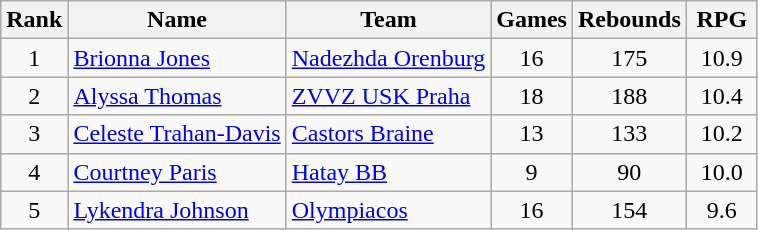<table class="wikitable" style="text-align: center;">
<tr>
<th>Rank</th>
<th>Name</th>
<th>Team</th>
<th>Games</th>
<th>Rebounds</th>
<th width=40>RPG</th>
</tr>
<tr>
<td>1</td>
<td align=left> <a href='#'>Brionna Jones</a></td>
<td align=left> <a href='#'>Nadezhda Orenburg</a></td>
<td>16</td>
<td>175</td>
<td>10.9</td>
</tr>
<tr>
<td>2</td>
<td align=left> <a href='#'>Alyssa Thomas</a></td>
<td align=left> <a href='#'>ZVVZ USK Praha</a></td>
<td>18</td>
<td>188</td>
<td>10.4</td>
</tr>
<tr>
<td>3</td>
<td align=left> <a href='#'>Celeste Trahan-Davis</a></td>
<td align=left> <a href='#'>Castors Braine</a></td>
<td>13</td>
<td>133</td>
<td>10.2</td>
</tr>
<tr>
<td>4</td>
<td align=left> <a href='#'>Courtney Paris</a></td>
<td align=left> <a href='#'>Hatay BB</a></td>
<td>9</td>
<td>90</td>
<td>10.0</td>
</tr>
<tr>
<td>5</td>
<td align=left> <a href='#'>Lykendra Johnson</a></td>
<td align=left> <a href='#'>Olympiacos</a></td>
<td>16</td>
<td>154</td>
<td>9.6</td>
</tr>
</table>
